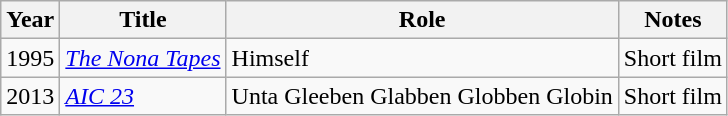<table class="wikitable sortable">
<tr>
<th>Year</th>
<th>Title</th>
<th>Role</th>
<th class="unsortable">Notes</th>
</tr>
<tr>
<td>1995</td>
<td><em><a href='#'>The Nona Tapes</a></em></td>
<td>Himself</td>
<td>Short film</td>
</tr>
<tr>
<td>2013</td>
<td><em><a href='#'>AIC 23</a></em></td>
<td>Unta Gleeben Glabben Globben Globin</td>
<td>Short film</td>
</tr>
</table>
